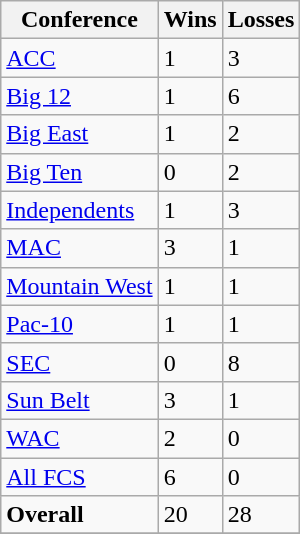<table class="wikitable">
<tr>
<th>Conference</th>
<th>Wins</th>
<th>Losses</th>
</tr>
<tr>
<td><a href='#'>ACC</a></td>
<td>1</td>
<td>3</td>
</tr>
<tr>
<td><a href='#'>Big 12</a></td>
<td>1</td>
<td>6</td>
</tr>
<tr>
<td><a href='#'>Big East</a></td>
<td>1</td>
<td>2</td>
</tr>
<tr>
<td><a href='#'>Big Ten</a></td>
<td>0</td>
<td>2</td>
</tr>
<tr>
<td><a href='#'>Independents</a></td>
<td>1</td>
<td>3</td>
</tr>
<tr>
<td><a href='#'>MAC</a></td>
<td>3</td>
<td>1</td>
</tr>
<tr>
<td><a href='#'>Mountain West</a></td>
<td>1</td>
<td>1</td>
</tr>
<tr>
<td><a href='#'>Pac-10</a></td>
<td>1</td>
<td>1</td>
</tr>
<tr>
<td><a href='#'>SEC</a></td>
<td>0</td>
<td>8</td>
</tr>
<tr>
<td><a href='#'>Sun Belt</a></td>
<td>3</td>
<td>1</td>
</tr>
<tr>
<td><a href='#'>WAC</a></td>
<td>2</td>
<td>0</td>
</tr>
<tr>
<td><a href='#'>All FCS</a></td>
<td>6</td>
<td>0</td>
</tr>
<tr>
<td><strong>Overall</strong></td>
<td>20</td>
<td>28</td>
</tr>
<tr>
</tr>
</table>
